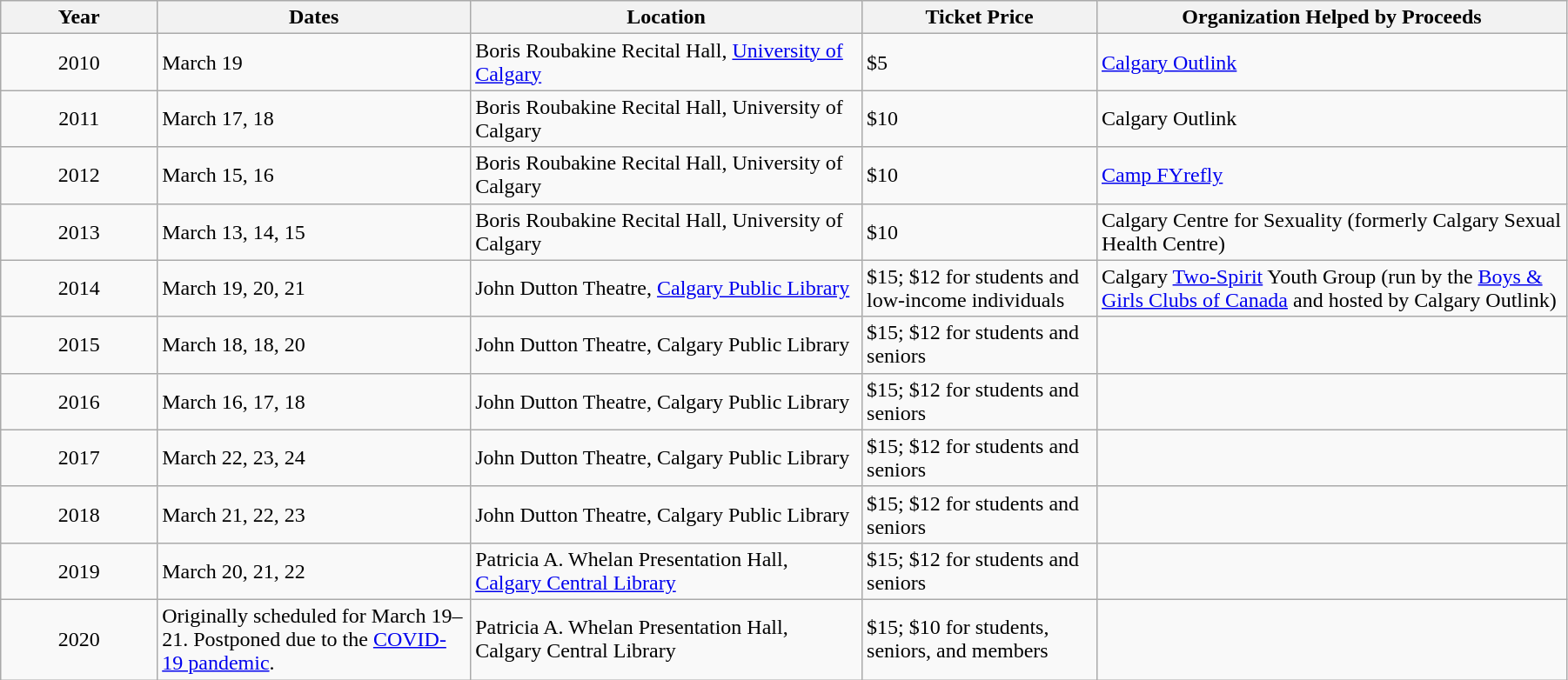<table class="wikitable" width="95%">
<tr>
<th width="10%">Year</th>
<th width="20%">Dates</th>
<th width="25%">Location</th>
<th width="15%">Ticket Price</th>
<th width="30%">Organization Helped by Proceeds</th>
</tr>
<tr>
<td align="center">2010</td>
<td>March 19</td>
<td>Boris Roubakine Recital Hall, <a href='#'>University of Calgary</a></td>
<td>$5</td>
<td><a href='#'>Calgary Outlink</a></td>
</tr>
<tr>
<td align="center">2011</td>
<td>March 17, 18</td>
<td>Boris Roubakine Recital Hall, University of Calgary</td>
<td>$10</td>
<td>Calgary Outlink</td>
</tr>
<tr>
<td align="center">2012</td>
<td>March 15, 16</td>
<td>Boris Roubakine Recital Hall, University of Calgary</td>
<td>$10</td>
<td><a href='#'>Camp FYrefly</a></td>
</tr>
<tr>
<td align="center">2013</td>
<td>March 13, 14, 15</td>
<td>Boris Roubakine Recital Hall, University of Calgary</td>
<td>$10</td>
<td>Calgary Centre for Sexuality (formerly Calgary Sexual Health Centre)</td>
</tr>
<tr>
<td align="center">2014</td>
<td>March 19, 20, 21</td>
<td>John Dutton Theatre, <a href='#'>Calgary Public Library</a></td>
<td>$15; $12 for students and low-income individuals</td>
<td>Calgary <a href='#'>Two-Spirit</a> Youth Group (run by the <a href='#'>Boys & Girls Clubs of Canada</a> and hosted by Calgary Outlink)</td>
</tr>
<tr>
<td align="center">2015</td>
<td>March 18, 18, 20</td>
<td>John Dutton Theatre, Calgary Public Library</td>
<td>$15; $12 for students and seniors</td>
<td></td>
</tr>
<tr>
<td align="center">2016</td>
<td>March 16, 17, 18</td>
<td>John Dutton Theatre, Calgary Public Library</td>
<td>$15; $12 for students and seniors</td>
<td></td>
</tr>
<tr>
<td align="center">2017</td>
<td>March 22, 23, 24</td>
<td>John Dutton Theatre, Calgary Public Library</td>
<td>$15; $12 for students and seniors</td>
<td></td>
</tr>
<tr>
<td align="center">2018</td>
<td>March 21, 22, 23</td>
<td>John Dutton Theatre, Calgary Public Library</td>
<td>$15; $12 for students and seniors</td>
<td></td>
</tr>
<tr>
<td align="center">2019</td>
<td>March 20, 21, 22</td>
<td>Patricia A. Whelan Presentation Hall, <a href='#'>Calgary Central Library</a></td>
<td>$15; $12 for students and seniors</td>
<td></td>
</tr>
<tr>
<td align="center">2020</td>
<td>Originally scheduled for March 19–21. Postponed due to the <a href='#'>COVID-19 pandemic</a>.</td>
<td>Patricia A. Whelan Presentation Hall, Calgary Central Library</td>
<td>$15; $10 for students, seniors, and members</td>
<td></td>
</tr>
</table>
